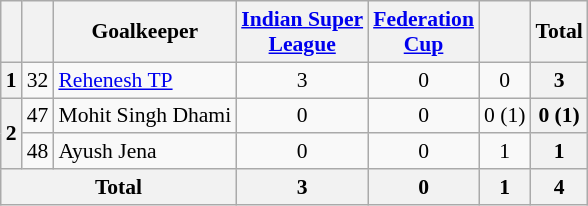<table class="wikitable sortable" style="text-align:center; font-size:90%;">
<tr>
<th></th>
<th></th>
<th>Goalkeeper</th>
<th><a href='#'>Indian Super<br>League</a></th>
<th><a href='#'>Federation<br>Cup</a></th>
<th></th>
<th>Total</th>
</tr>
<tr>
<th>1</th>
<td>32</td>
<td style="text-align:left;"> <a href='#'>Rehenesh TP</a></td>
<td>3</td>
<td>0</td>
<td>0</td>
<th>3</th>
</tr>
<tr>
<th rowspan="2">2</th>
<td>47</td>
<td style="text-align:left;"> Mohit Singh Dhami</td>
<td>0</td>
<td>0</td>
<td>0 (1)</td>
<th>0 (1)</th>
</tr>
<tr>
<td>48</td>
<td style="text-align:left;"> Ayush Jena</td>
<td>0</td>
<td>0</td>
<td>1</td>
<th>1</th>
</tr>
<tr>
<th colspan="3">Total</th>
<th>3</th>
<th>0</th>
<th>1</th>
<th>4</th>
</tr>
</table>
